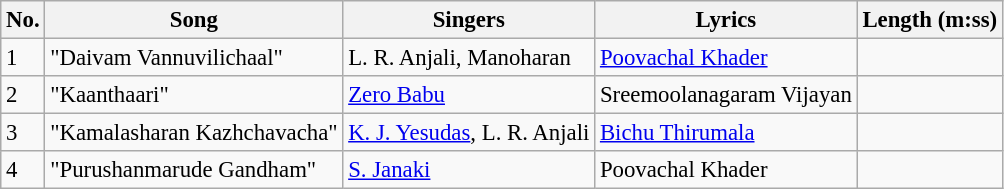<table class="wikitable" style="font-size:95%;">
<tr>
<th>No.</th>
<th>Song</th>
<th>Singers</th>
<th>Lyrics</th>
<th>Length (m:ss)</th>
</tr>
<tr>
<td>1</td>
<td>"Daivam Vannuvilichaal"</td>
<td>L. R. Anjali, Manoharan</td>
<td><a href='#'>Poovachal Khader</a></td>
<td></td>
</tr>
<tr>
<td>2</td>
<td>"Kaanthaari"</td>
<td><a href='#'>Zero Babu</a></td>
<td>Sreemoolanagaram Vijayan</td>
<td></td>
</tr>
<tr>
<td>3</td>
<td>"Kamalasharan Kazhchavacha"</td>
<td><a href='#'>K. J. Yesudas</a>, L. R. Anjali</td>
<td><a href='#'>Bichu Thirumala</a></td>
<td></td>
</tr>
<tr>
<td>4</td>
<td>"Purushanmarude Gandham"</td>
<td><a href='#'>S. Janaki</a></td>
<td>Poovachal Khader</td>
<td></td>
</tr>
</table>
